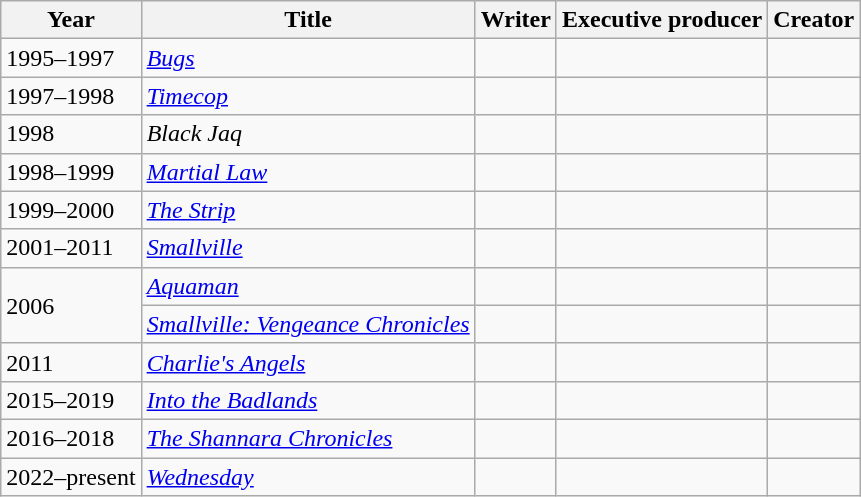<table class="wikitable">
<tr>
<th>Year</th>
<th>Title</th>
<th>Writer</th>
<th>Executive producer</th>
<th>Creator</th>
</tr>
<tr>
<td>1995–1997</td>
<td><em><a href='#'>Bugs</a></em></td>
<td></td>
<td></td>
<td></td>
</tr>
<tr>
<td>1997–1998</td>
<td><em><a href='#'>Timecop</a></em></td>
<td></td>
<td></td>
<td></td>
</tr>
<tr>
<td>1998</td>
<td><em>Black Jaq</em></td>
<td></td>
<td></td>
<td></td>
</tr>
<tr>
<td>1998–1999</td>
<td><em><a href='#'>Martial Law</a></em></td>
<td></td>
<td></td>
<td></td>
</tr>
<tr>
<td>1999–2000</td>
<td><em><a href='#'>The Strip</a></em></td>
<td></td>
<td></td>
<td></td>
</tr>
<tr>
<td>2001–2011</td>
<td><em><a href='#'>Smallville</a></em></td>
<td></td>
<td></td>
<td></td>
</tr>
<tr>
<td rowspan="2">2006</td>
<td><em><a href='#'>Aquaman</a></em></td>
<td></td>
<td></td>
<td></td>
</tr>
<tr>
<td><em><a href='#'>Smallville: Vengeance Chronicles</a></em></td>
<td></td>
<td></td>
<td></td>
</tr>
<tr>
<td>2011</td>
<td><em><a href='#'>Charlie's Angels</a></em></td>
<td></td>
<td></td>
<td></td>
</tr>
<tr>
<td>2015–2019</td>
<td><em><a href='#'>Into the Badlands</a></em></td>
<td></td>
<td></td>
<td></td>
</tr>
<tr>
<td>2016–2018</td>
<td><em><a href='#'>The Shannara Chronicles</a></em></td>
<td></td>
<td></td>
<td></td>
</tr>
<tr>
<td>2022–present</td>
<td><em><a href='#'>Wednesday</a></em></td>
<td></td>
<td></td>
<td></td>
</tr>
</table>
